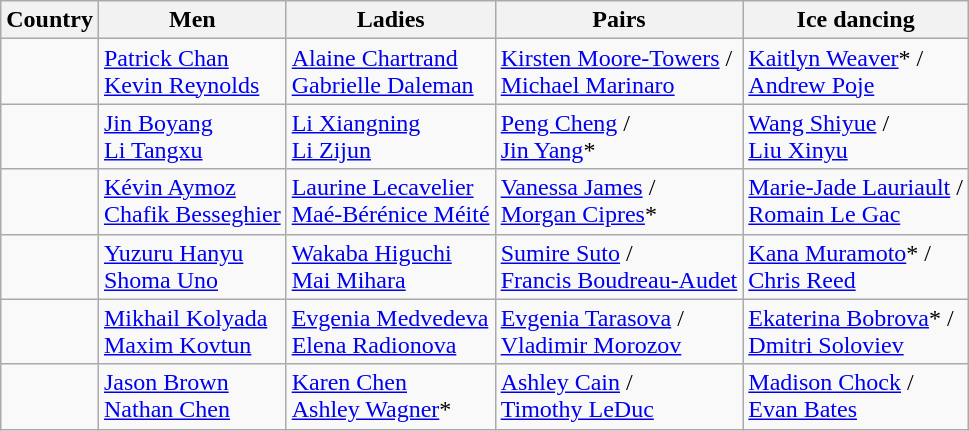<table class="wikitable">
<tr>
<th>Country</th>
<th>Men</th>
<th>Ladies</th>
<th>Pairs</th>
<th>Ice dancing</th>
</tr>
<tr valign=top>
<td></td>
<td><a href='#'>Patrick Chan</a> <br> <a href='#'>Kevin Reynolds</a></td>
<td><a href='#'>Alaine Chartrand</a> <br> <a href='#'>Gabrielle Daleman</a></td>
<td><a href='#'>Kirsten Moore-Towers</a> /<br> <a href='#'>Michael Marinaro</a></td>
<td><a href='#'>Kaitlyn Weaver</a>* /<br> <a href='#'>Andrew Poje</a></td>
</tr>
<tr valign=top>
<td></td>
<td><a href='#'>Jin Boyang</a> <br> <a href='#'>Li Tangxu</a></td>
<td><a href='#'>Li Xiangning</a> <br> <a href='#'>Li Zijun</a></td>
<td><a href='#'>Peng Cheng</a> /<br> <a href='#'>Jin Yang</a>*</td>
<td><a href='#'>Wang Shiyue</a> /<br> <a href='#'>Liu Xinyu</a></td>
</tr>
<tr valign=top>
<td></td>
<td><a href='#'>Kévin Aymoz</a> <br> <a href='#'>Chafik Besseghier</a></td>
<td><a href='#'>Laurine Lecavelier</a> <br> <a href='#'>Maé-Bérénice Méité</a></td>
<td><a href='#'>Vanessa James</a> /<br> <a href='#'>Morgan Cipres</a>*</td>
<td><a href='#'>Marie-Jade Lauriault</a> /<br> <a href='#'>Romain Le Gac</a></td>
</tr>
<tr valign=top>
<td></td>
<td><a href='#'>Yuzuru Hanyu</a> <br> <a href='#'>Shoma Uno</a></td>
<td><a href='#'>Wakaba Higuchi</a> <br> <a href='#'>Mai Mihara</a></td>
<td><a href='#'>Sumire Suto</a> /<br> <a href='#'>Francis Boudreau-Audet</a></td>
<td><a href='#'>Kana Muramoto</a>* /<br> <a href='#'>Chris Reed</a></td>
</tr>
<tr valign=top>
<td></td>
<td><a href='#'>Mikhail Kolyada</a> <br> <a href='#'>Maxim Kovtun</a></td>
<td><a href='#'>Evgenia Medvedeva</a> <br> <a href='#'>Elena Radionova</a></td>
<td><a href='#'>Evgenia Tarasova</a> /<br> <a href='#'>Vladimir Morozov</a></td>
<td><a href='#'>Ekaterina Bobrova</a>* /<br> <a href='#'>Dmitri Soloviev</a></td>
</tr>
<tr valign=top>
<td></td>
<td><a href='#'>Jason Brown</a> <br> <a href='#'>Nathan Chen</a></td>
<td><a href='#'>Karen Chen</a> <br> <a href='#'>Ashley Wagner</a>*</td>
<td><a href='#'>Ashley Cain</a> /<br> <a href='#'>Timothy LeDuc</a></td>
<td><a href='#'>Madison Chock</a> /<br> <a href='#'>Evan Bates</a></td>
</tr>
</table>
